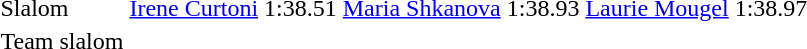<table>
<tr>
<td>Slalom</td>
<td><a href='#'>Irene Curtoni</a><br></td>
<td>1:38.51</td>
<td><a href='#'>Maria Shkanova</a><br></td>
<td>1:38.93</td>
<td><a href='#'>Laurie Mougel</a><br></td>
<td>1:38.97</td>
</tr>
<tr>
<td>Team slalom</td>
<td></td>
<td></td>
<td></td>
<td></td>
<td></td>
<td></td>
</tr>
</table>
